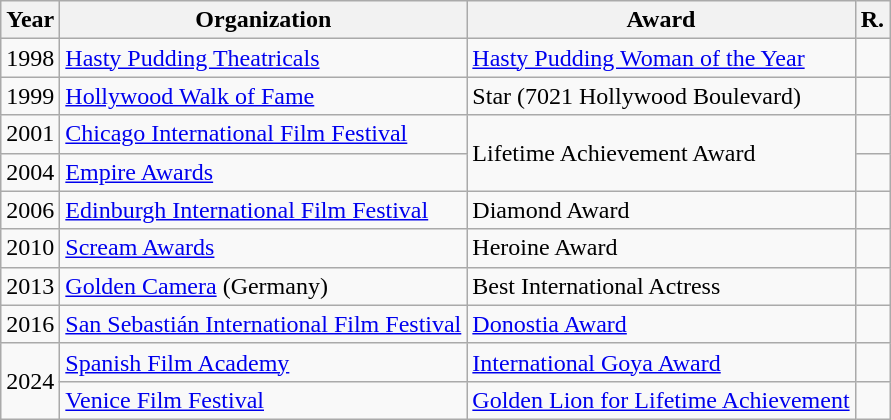<table class="wikitable">
<tr>
<th>Year</th>
<th>Organization</th>
<th>Award</th>
<th>R.</th>
</tr>
<tr>
<td style="text-align:center;">1998</td>
<td><a href='#'>Hasty Pudding Theatricals</a></td>
<td><a href='#'>Hasty Pudding Woman of the Year</a></td>
<td></td>
</tr>
<tr>
<td style="text-align:center;">1999</td>
<td><a href='#'>Hollywood Walk of Fame</a></td>
<td>Star (7021 Hollywood Boulevard)</td>
<td></td>
</tr>
<tr>
<td style="text-align:center;">2001</td>
<td><a href='#'>Chicago International Film Festival</a></td>
<td rowspan="2">Lifetime Achievement Award</td>
<td></td>
</tr>
<tr>
<td style="text-align:center;">2004</td>
<td><a href='#'>Empire Awards</a></td>
<td></td>
</tr>
<tr>
<td style="text-align:center;">2006</td>
<td><a href='#'>Edinburgh International Film Festival</a></td>
<td>Diamond Award</td>
<td></td>
</tr>
<tr>
<td style="text-align:center;">2010</td>
<td><a href='#'>Scream Awards</a></td>
<td>Heroine Award</td>
<td></td>
</tr>
<tr>
<td style="text-align:center;">2013</td>
<td><a href='#'>Golden Camera</a> (Germany)</td>
<td>Best International Actress</td>
<td></td>
</tr>
<tr>
<td style="text-align:center;">2016</td>
<td><a href='#'>San Sebastián International Film Festival</a></td>
<td><a href='#'>Donostia Award</a></td>
<td></td>
</tr>
<tr>
<td style="text-align:center;" rowspan="2">2024</td>
<td><a href='#'>Spanish Film Academy</a></td>
<td><a href='#'>International Goya Award</a></td>
<td></td>
</tr>
<tr>
<td><a href='#'>Venice Film Festival</a></td>
<td><a href='#'>Golden Lion for Lifetime Achievement</a></td>
<td align="center"></td>
</tr>
</table>
